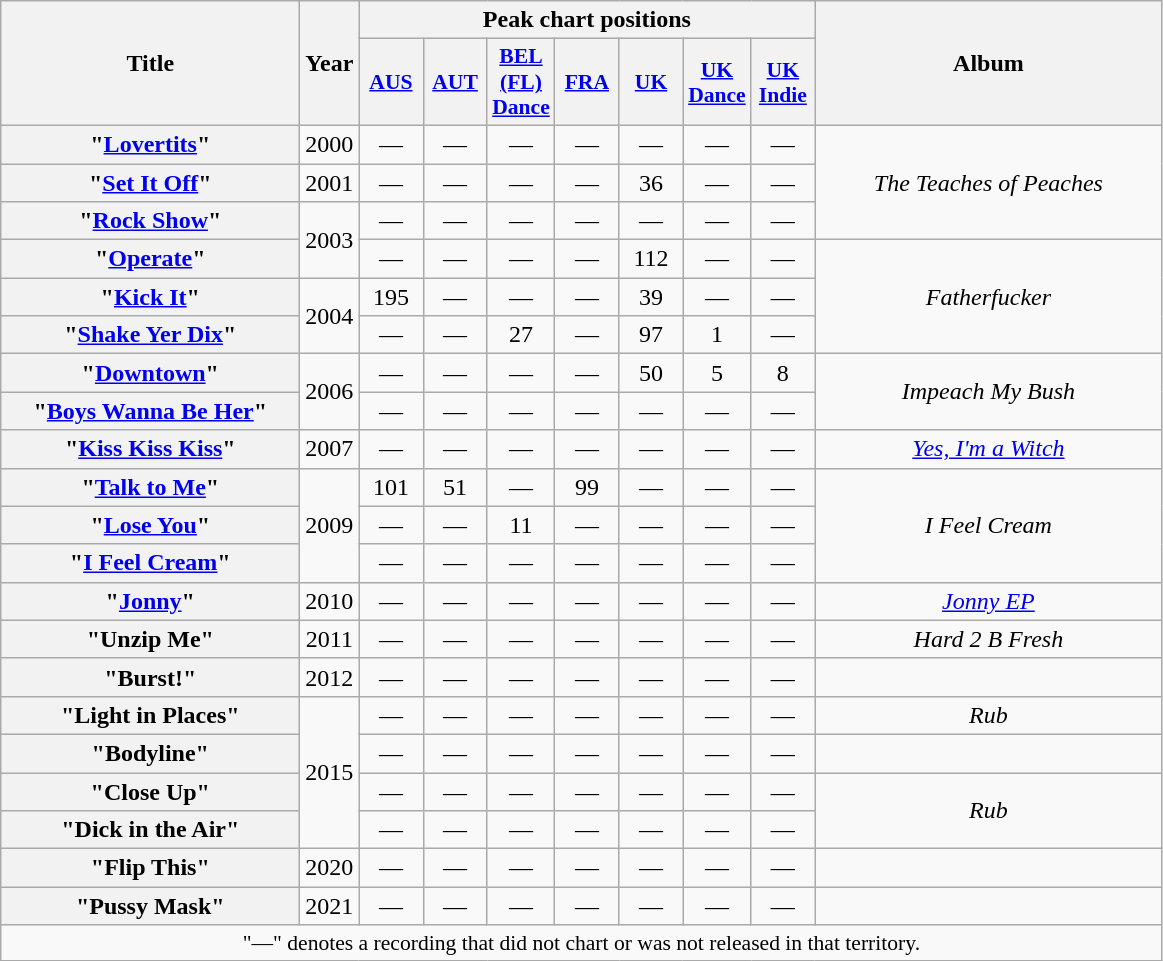<table class="wikitable plainrowheaders" style="text-align:center;">
<tr>
<th scope="col" rowspan="2" style="width:12em;">Title</th>
<th scope="col" rowspan="2">Year</th>
<th scope="col" colspan="7">Peak chart positions</th>
<th scope="col" rowspan="2" style="width:14em;">Album</th>
</tr>
<tr>
<th scope="col" style="width:2.5em;font-size:90%;"><a href='#'>AUS</a><br></th>
<th scope="col" style="width:2.5em;font-size:90%;"><a href='#'>AUT</a><br></th>
<th scope="col" style="width:2.5em;font-size:90%;"><a href='#'>BEL<br>(FL)<br>Dance</a><br></th>
<th scope="col" style="width:2.5em;font-size:90%;"><a href='#'>FRA</a><br></th>
<th scope="col" style="width:2.5em;font-size:90%;"><a href='#'>UK</a><br></th>
<th scope="col" style="width:2.5em;font-size:90%;"><a href='#'>UK<br>Dance</a><br></th>
<th scope="col" style="width:2.5em;font-size:90%;"><a href='#'>UK<br>Indie</a><br></th>
</tr>
<tr>
<th scope="row">"<a href='#'>Lovertits</a>"</th>
<td>2000</td>
<td>—</td>
<td>—</td>
<td>—</td>
<td>—</td>
<td>—</td>
<td>—</td>
<td>—</td>
<td rowspan="3"><em>The Teaches of Peaches</em></td>
</tr>
<tr>
<th scope="row">"<a href='#'>Set It Off</a>"</th>
<td>2001</td>
<td>—</td>
<td>—</td>
<td>—</td>
<td>—</td>
<td>36</td>
<td>—</td>
<td>—</td>
</tr>
<tr>
<th scope="row">"<a href='#'>Rock Show</a>"</th>
<td rowspan="2">2003</td>
<td>—</td>
<td>—</td>
<td>—</td>
<td>—</td>
<td>—</td>
<td>—</td>
<td>—</td>
</tr>
<tr>
<th scope="row">"<a href='#'>Operate</a>"</th>
<td>—</td>
<td>—</td>
<td>—</td>
<td>—</td>
<td>112</td>
<td>—</td>
<td>—</td>
<td rowspan="3"><em>Fatherfucker</em></td>
</tr>
<tr>
<th scope="row">"<a href='#'>Kick It</a>" <br> </th>
<td rowspan="2">2004</td>
<td>195</td>
<td>—</td>
<td>—</td>
<td>—</td>
<td>39</td>
<td>—</td>
<td>—</td>
</tr>
<tr>
<th scope="row">"<a href='#'>Shake Yer Dix</a>"</th>
<td>—</td>
<td>—</td>
<td>27</td>
<td>—</td>
<td>97</td>
<td>1</td>
<td>—</td>
</tr>
<tr>
<th scope="row">"<a href='#'>Downtown</a>"</th>
<td rowspan="2">2006</td>
<td>—</td>
<td>—</td>
<td>—</td>
<td>—</td>
<td>50</td>
<td>5</td>
<td>8</td>
<td rowspan="2"><em>Impeach My Bush</em></td>
</tr>
<tr>
<th scope="row">"<a href='#'>Boys Wanna Be Her</a>"</th>
<td>—</td>
<td>—</td>
<td>—</td>
<td>—</td>
<td>—</td>
<td>—</td>
<td>—</td>
</tr>
<tr>
<th scope="row">"<a href='#'>Kiss Kiss Kiss</a>" <br> </th>
<td>2007</td>
<td>—</td>
<td>—</td>
<td>—</td>
<td>—</td>
<td>—</td>
<td>—</td>
<td>—</td>
<td><em><a href='#'>Yes, I'm a Witch</a></em></td>
</tr>
<tr>
<th scope="row">"<a href='#'>Talk to Me</a>"</th>
<td rowspan="3">2009</td>
<td>101</td>
<td>51</td>
<td>—</td>
<td>99</td>
<td>—</td>
<td>—</td>
<td>—</td>
<td rowspan="3"><em>I Feel Cream</em></td>
</tr>
<tr>
<th scope="row">"<a href='#'>Lose You</a>"</th>
<td>—</td>
<td>—</td>
<td>11</td>
<td>—</td>
<td>—</td>
<td>—</td>
<td>—</td>
</tr>
<tr>
<th scope="row">"<a href='#'>I Feel Cream</a>"</th>
<td>—</td>
<td>—</td>
<td>—</td>
<td>—</td>
<td>—</td>
<td>—</td>
<td>—</td>
</tr>
<tr>
<th scope="row">"<a href='#'>Jonny</a>"</th>
<td>2010</td>
<td>—</td>
<td>—</td>
<td>—</td>
<td>—</td>
<td>—</td>
<td>—</td>
<td>—</td>
<td><em><a href='#'>Jonny EP</a></em></td>
</tr>
<tr>
<th scope="row">"Unzip Me" <br> </th>
<td>2011</td>
<td>—</td>
<td>—</td>
<td>—</td>
<td>—</td>
<td>—</td>
<td>—</td>
<td>—</td>
<td><em>Hard 2 B Fresh</em></td>
</tr>
<tr>
<th scope="row">"Burst!"</th>
<td>2012</td>
<td>—</td>
<td>—</td>
<td>—</td>
<td>—</td>
<td>—</td>
<td>—</td>
<td>—</td>
<td></td>
</tr>
<tr>
<th scope="row">"Light in Places"</th>
<td rowspan="4">2015</td>
<td>—</td>
<td>—</td>
<td>—</td>
<td>—</td>
<td>—</td>
<td>—</td>
<td>—</td>
<td><em>Rub</em></td>
</tr>
<tr>
<th scope="row">"Bodyline" <br> </th>
<td>—</td>
<td>—</td>
<td>—</td>
<td>—</td>
<td>—</td>
<td>—</td>
<td>—</td>
<td></td>
</tr>
<tr>
<th scope="row">"Close Up" <br> </th>
<td>—</td>
<td>—</td>
<td>—</td>
<td>—</td>
<td>—</td>
<td>—</td>
<td>—</td>
<td rowspan="2"><em>Rub</em></td>
</tr>
<tr>
<th scope="row">"Dick in the Air"</th>
<td>—</td>
<td>—</td>
<td>—</td>
<td>—</td>
<td>—</td>
<td>—</td>
<td>—</td>
</tr>
<tr>
<th scope="row">"Flip This"</th>
<td>2020</td>
<td>—</td>
<td>—</td>
<td>—</td>
<td>—</td>
<td>—</td>
<td>—</td>
<td>—</td>
<td></td>
</tr>
<tr>
<th scope="row">"Pussy Mask"</th>
<td>2021</td>
<td>—</td>
<td>—</td>
<td>—</td>
<td>—</td>
<td>—</td>
<td>—</td>
<td>—</td>
<td></td>
</tr>
<tr>
<td colspan="10" style="font-size:90%">"—" denotes a recording that did not chart or was not released in that territory.</td>
</tr>
</table>
